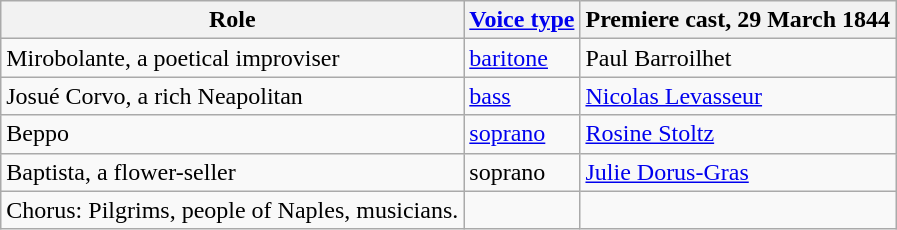<table class="wikitable">
<tr>
<th>Role</th>
<th><a href='#'>Voice type</a></th>
<th>Premiere cast, 29 March 1844</th>
</tr>
<tr>
<td>Mirobolante, a poetical improviser</td>
<td><a href='#'>baritone</a></td>
<td>Paul Barroilhet</td>
</tr>
<tr>
<td>Josué Corvo, a rich Neapolitan</td>
<td><a href='#'>bass</a></td>
<td><a href='#'>Nicolas Levasseur</a></td>
</tr>
<tr>
<td>Beppo</td>
<td><a href='#'>soprano</a></td>
<td><a href='#'>Rosine Stoltz</a></td>
</tr>
<tr>
<td>Baptista, a flower-seller</td>
<td>soprano</td>
<td><a href='#'>Julie Dorus-Gras</a></td>
</tr>
<tr>
<td>Chorus: Pilgrims, people of Naples, musicians.</td>
<td></td>
<td></td>
</tr>
</table>
